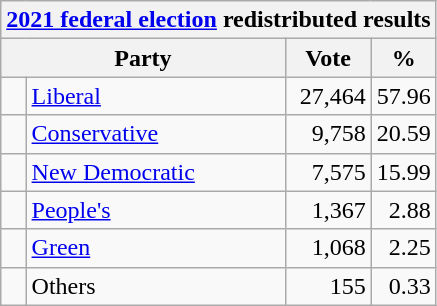<table class="wikitable">
<tr>
<th colspan="4"><a href='#'>2021 federal election</a> redistributed results</th>
</tr>
<tr>
<th bgcolor="#DDDDFF" width="130px" colspan="2">Party</th>
<th bgcolor="#DDDDFF" width="50px">Vote</th>
<th bgcolor="#DDDDFF" width="30px">%</th>
</tr>
<tr>
<td> </td>
<td><a href='#'>Liberal</a></td>
<td align=right>27,464</td>
<td align=right>57.96</td>
</tr>
<tr>
<td> </td>
<td><a href='#'>Conservative</a></td>
<td align=right>9,758</td>
<td align=right>20.59</td>
</tr>
<tr>
<td> </td>
<td><a href='#'>New Democratic</a></td>
<td align=right>7,575</td>
<td align=right>15.99</td>
</tr>
<tr>
<td> </td>
<td><a href='#'>People's</a></td>
<td align=right>1,367</td>
<td align=right>2.88</td>
</tr>
<tr>
<td> </td>
<td><a href='#'>Green</a></td>
<td align=right>1,068</td>
<td align=right>2.25</td>
</tr>
<tr>
<td> </td>
<td>Others</td>
<td align=right>155</td>
<td align=right>0.33</td>
</tr>
</table>
